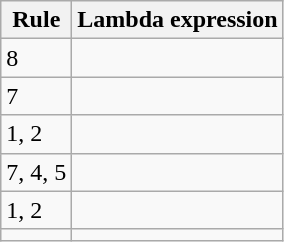<table class="wikitable mw-collapsible mw-collapsed">
<tr>
<th>Rule</th>
<th>Lambda expression</th>
</tr>
<tr>
<td>8</td>
<td></td>
</tr>
<tr>
<td>7</td>
<td></td>
</tr>
<tr>
<td>1, 2</td>
<td></td>
</tr>
<tr>
<td>7, 4, 5</td>
<td></td>
</tr>
<tr>
<td>1, 2</td>
<td></td>
</tr>
<tr>
<td></td>
<td></td>
</tr>
</table>
